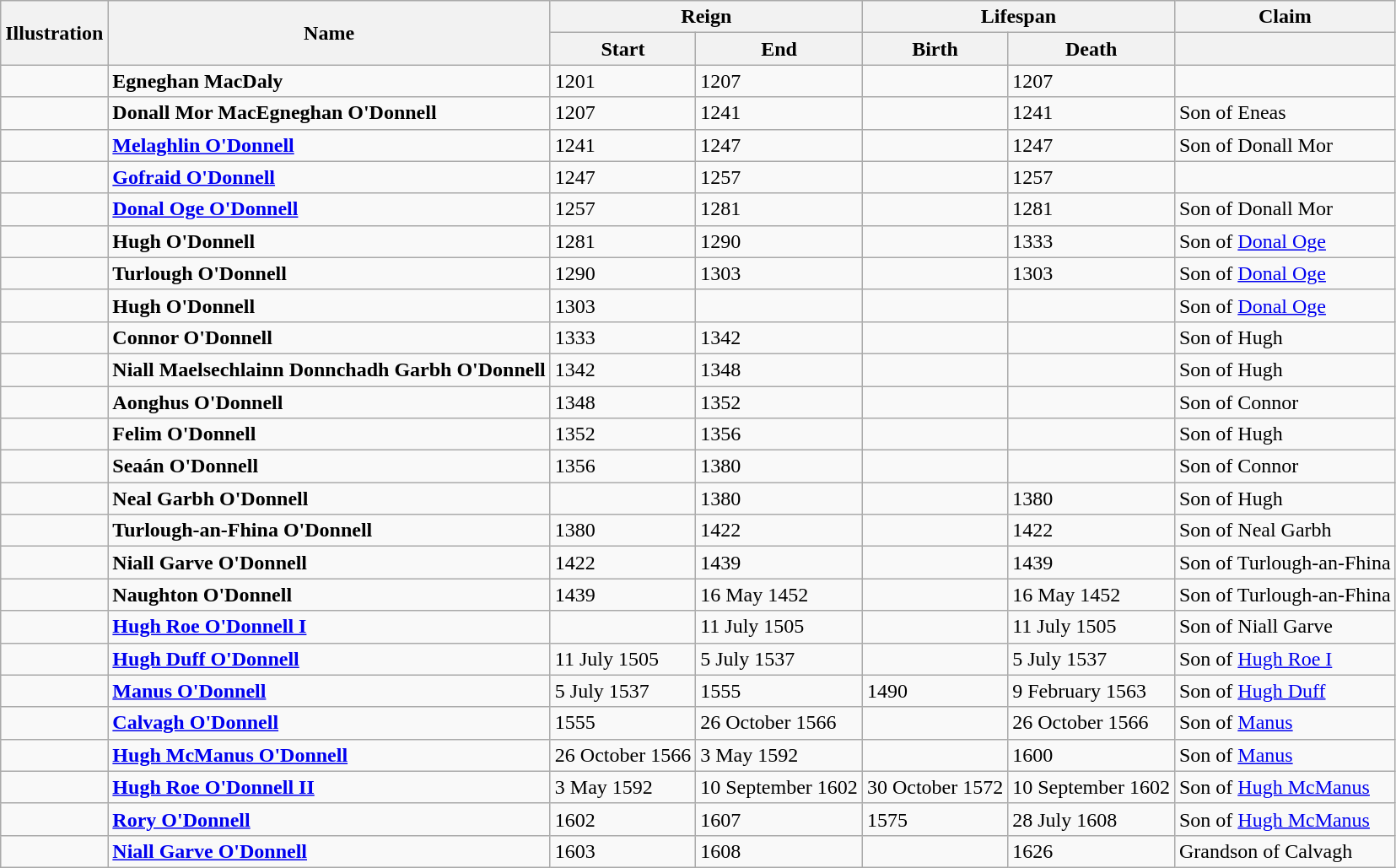<table class="wikitable">
<tr>
<th rowspan="2">Illustration</th>
<th rowspan="2">Name</th>
<th colspan="2">Reign</th>
<th colspan="2">Lifespan</th>
<th>Claim</th>
</tr>
<tr>
<th>Start</th>
<th>End</th>
<th>Birth</th>
<th>Death</th>
<th></th>
</tr>
<tr>
<td></td>
<td><strong>Egneghan MacDaly</strong><br></td>
<td>1201</td>
<td>1207</td>
<td></td>
<td>1207</td>
<td></td>
</tr>
<tr>
<td></td>
<td><strong>Donall Mor MacEgneghan O'Donnell</strong><br></td>
<td>1207</td>
<td>1241</td>
<td></td>
<td>1241</td>
<td>Son of Eneas</td>
</tr>
<tr>
<td></td>
<td><strong><a href='#'>Melaghlin O'Donnell</a></strong><br></td>
<td>1241</td>
<td>1247</td>
<td></td>
<td>1247</td>
<td>Son of Donall Mor</td>
</tr>
<tr>
<td></td>
<td><strong><a href='#'>Gofraid O'Donnell</a></strong><br></td>
<td>1247</td>
<td>1257</td>
<td></td>
<td>1257</td>
<td></td>
</tr>
<tr>
<td></td>
<td><a href='#'><strong>Donal Oge O'Donnell</strong></a><br></td>
<td>1257</td>
<td>1281</td>
<td></td>
<td>1281</td>
<td>Son of Donall Mor</td>
</tr>
<tr>
<td></td>
<td><strong>Hugh O'Donnell</strong><br></td>
<td>1281</td>
<td>1290</td>
<td></td>
<td>1333</td>
<td>Son of <a href='#'>Donal Oge</a></td>
</tr>
<tr>
<td></td>
<td><strong>Turlough O'Donnell</strong><br></td>
<td>1290</td>
<td>1303</td>
<td></td>
<td>1303</td>
<td>Son of <a href='#'>Donal Oge</a></td>
</tr>
<tr>
<td></td>
<td><strong>Hugh O'Donnell</strong><br></td>
<td>1303</td>
<td></td>
<td></td>
<td></td>
<td>Son of <a href='#'>Donal Oge</a></td>
</tr>
<tr>
<td></td>
<td><strong>Connor O'Donnell</strong><br></td>
<td>1333</td>
<td>1342</td>
<td></td>
<td></td>
<td>Son of Hugh</td>
</tr>
<tr>
<td></td>
<td><strong>Niall Maelsechlainn Donnchadh Garbh O'Donnell</strong></td>
<td>1342</td>
<td>1348</td>
<td></td>
<td></td>
<td>Son of Hugh</td>
</tr>
<tr>
<td></td>
<td><strong>Aonghus O'Donnell</strong><br></td>
<td>1348</td>
<td>1352</td>
<td></td>
<td></td>
<td>Son of Connor</td>
</tr>
<tr>
<td></td>
<td><strong>Felim O'Donnell</strong><br></td>
<td>1352</td>
<td>1356</td>
<td></td>
<td></td>
<td>Son of Hugh</td>
</tr>
<tr>
<td></td>
<td><strong>Seaán O'Donnell</strong><br></td>
<td>1356</td>
<td>1380</td>
<td></td>
<td></td>
<td>Son of Connor</td>
</tr>
<tr>
<td></td>
<td><strong>Neal Garbh O'Donnell</strong></td>
<td></td>
<td>1380</td>
<td></td>
<td>1380</td>
<td>Son of Hugh</td>
</tr>
<tr>
<td></td>
<td><strong>Turlough-an-Fhina O'Donnell</strong><br></td>
<td>1380</td>
<td>1422</td>
<td></td>
<td>1422</td>
<td>Son of Neal Garbh</td>
</tr>
<tr>
<td></td>
<td><strong>Niall Garve O'Donnell</strong><br></td>
<td>1422</td>
<td>1439</td>
<td></td>
<td>1439</td>
<td>Son of Turlough-an-Fhina</td>
</tr>
<tr>
<td></td>
<td><strong>Naughton O'Donnell</strong><br></td>
<td>1439</td>
<td>16 May 1452</td>
<td></td>
<td>16 May 1452</td>
<td>Son of Turlough-an-Fhina</td>
</tr>
<tr>
<td></td>
<td><a href='#'><strong>Hugh Roe O'Donnell I</strong></a><br></td>
<td></td>
<td>11 July 1505</td>
<td></td>
<td>11 July 1505</td>
<td>Son of Niall Garve</td>
</tr>
<tr>
<td></td>
<td><strong><a href='#'>Hugh Duff O'Donnell</a></strong><br></td>
<td>11 July 1505</td>
<td>5 July 1537</td>
<td></td>
<td>5 July 1537</td>
<td>Son of <a href='#'>Hugh Roe I</a></td>
</tr>
<tr>
<td></td>
<td><strong><a href='#'>Manus O'Donnell</a></strong><br></td>
<td>5 July 1537</td>
<td>1555</td>
<td>1490</td>
<td>9 February 1563</td>
<td>Son of <a href='#'>Hugh Duff</a></td>
</tr>
<tr>
<td></td>
<td><strong><a href='#'>Calvagh O'Donnell</a></strong><br></td>
<td>1555</td>
<td>26 October 1566</td>
<td></td>
<td>26 October 1566</td>
<td>Son of <a href='#'>Manus</a></td>
</tr>
<tr>
<td></td>
<td><a href='#'><strong>Hugh McManus O'Donnell</strong></a><br></td>
<td>26 October 1566</td>
<td>3 May 1592</td>
<td></td>
<td>1600</td>
<td>Son of <a href='#'>Manus</a></td>
</tr>
<tr>
<td></td>
<td><a href='#'><strong>Hugh Roe O'Donnell II</strong></a><br></td>
<td>3 May 1592</td>
<td>10 September 1602</td>
<td>30 October 1572</td>
<td>10 September 1602</td>
<td>Son of <a href='#'>Hugh McManus</a></td>
</tr>
<tr>
<td></td>
<td><a href='#'><strong>Rory O'Donnell</strong></a><br></td>
<td>1602</td>
<td>1607</td>
<td>1575</td>
<td>28 July 1608</td>
<td>Son of <a href='#'>Hugh McManus</a></td>
</tr>
<tr>
<td></td>
<td><strong><a href='#'>Niall Garve O'Donnell</a></strong><br></td>
<td>1603</td>
<td>1608</td>
<td></td>
<td>1626</td>
<td>Grandson of Calvagh</td>
</tr>
</table>
